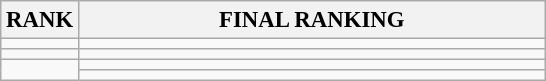<table class="wikitable" style="font-size:95%;">
<tr>
<th>RANK</th>
<th align="left" style="width: 20em">FINAL RANKING</th>
</tr>
<tr>
<td align="center"></td>
<td></td>
</tr>
<tr>
<td align="center"></td>
<td></td>
</tr>
<tr>
<td rowspan=2 align="center"></td>
<td></td>
</tr>
<tr>
<td></td>
</tr>
</table>
